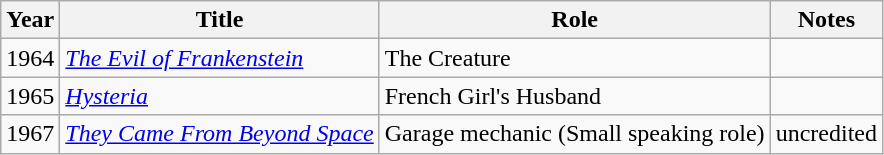<table class="wikitable">
<tr>
<th>Year</th>
<th>Title</th>
<th>Role</th>
<th>Notes</th>
</tr>
<tr>
<td>1964</td>
<td><em><a href='#'>The Evil of Frankenstein</a></em></td>
<td>The Creature</td>
<td></td>
</tr>
<tr>
<td>1965</td>
<td><em><a href='#'>Hysteria</a></em></td>
<td>French Girl's Husband</td>
<td></td>
</tr>
<tr>
<td>1967</td>
<td><em><a href='#'>They Came From Beyond Space</a></td>
<td>Garage mechanic (Small speaking role)</td>
<td>uncredited</td>
</tr>
</table>
